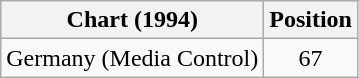<table class="wikitable">
<tr>
<th>Chart (1994)</th>
<th>Position</th>
</tr>
<tr>
<td>Germany (Media Control)</td>
<td align="center">67</td>
</tr>
</table>
